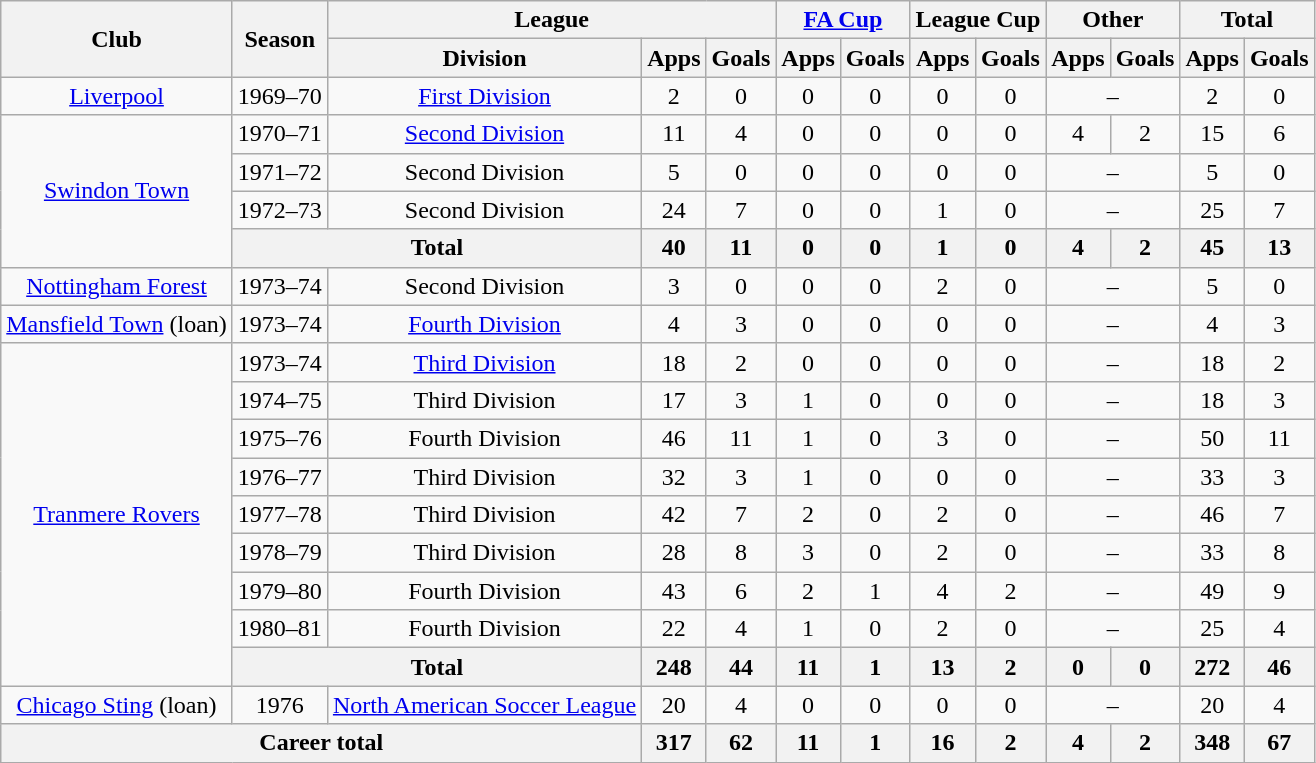<table class="wikitable" style="text-align:center">
<tr>
<th rowspan="2">Club</th>
<th rowspan="2">Season</th>
<th colspan="3">League</th>
<th colspan="2"><a href='#'>FA Cup</a></th>
<th colspan="2">League Cup</th>
<th colspan="2">Other</th>
<th colspan="2">Total</th>
</tr>
<tr>
<th>Division</th>
<th>Apps</th>
<th>Goals</th>
<th>Apps</th>
<th>Goals</th>
<th>Apps</th>
<th>Goals</th>
<th>Apps</th>
<th>Goals</th>
<th>Apps</th>
<th>Goals</th>
</tr>
<tr>
<td><a href='#'>Liverpool</a></td>
<td>1969–70</td>
<td><a href='#'>First Division</a></td>
<td>2</td>
<td>0</td>
<td>0</td>
<td>0</td>
<td>0</td>
<td>0</td>
<td colspan="2">–</td>
<td>2</td>
<td>0</td>
</tr>
<tr>
<td rowspan="4"><a href='#'>Swindon Town</a></td>
<td>1970–71</td>
<td><a href='#'>Second Division</a></td>
<td>11</td>
<td>4</td>
<td>0</td>
<td>0</td>
<td>0</td>
<td>0</td>
<td>4</td>
<td>2</td>
<td>15</td>
<td>6</td>
</tr>
<tr>
<td>1971–72</td>
<td>Second Division</td>
<td>5</td>
<td>0</td>
<td>0</td>
<td>0</td>
<td>0</td>
<td>0</td>
<td colspan="2">–</td>
<td>5</td>
<td>0</td>
</tr>
<tr>
<td>1972–73</td>
<td>Second Division</td>
<td>24</td>
<td>7</td>
<td>0</td>
<td>0</td>
<td>1</td>
<td>0</td>
<td colspan="2">–</td>
<td>25</td>
<td>7</td>
</tr>
<tr>
<th colspan="2">Total</th>
<th>40</th>
<th>11</th>
<th>0</th>
<th>0</th>
<th>1</th>
<th>0</th>
<th>4</th>
<th>2</th>
<th>45</th>
<th>13</th>
</tr>
<tr>
<td><a href='#'>Nottingham Forest</a></td>
<td>1973–74</td>
<td>Second Division</td>
<td>3</td>
<td>0</td>
<td>0</td>
<td>0</td>
<td>2</td>
<td>0</td>
<td colspan="2">–</td>
<td>5</td>
<td>0</td>
</tr>
<tr>
<td><a href='#'>Mansfield Town</a> (loan)</td>
<td>1973–74</td>
<td><a href='#'>Fourth Division</a></td>
<td>4</td>
<td>3</td>
<td>0</td>
<td>0</td>
<td>0</td>
<td>0</td>
<td colspan="2">–</td>
<td>4</td>
<td>3</td>
</tr>
<tr>
<td rowspan="9"><a href='#'>Tranmere Rovers</a></td>
<td>1973–74</td>
<td><a href='#'>Third Division</a></td>
<td>18</td>
<td>2</td>
<td>0</td>
<td>0</td>
<td>0</td>
<td>0</td>
<td colspan="2">–</td>
<td>18</td>
<td>2</td>
</tr>
<tr>
<td>1974–75</td>
<td>Third Division</td>
<td>17</td>
<td>3</td>
<td>1</td>
<td>0</td>
<td>0</td>
<td>0</td>
<td colspan="2">–</td>
<td>18</td>
<td>3</td>
</tr>
<tr>
<td>1975–76</td>
<td>Fourth Division</td>
<td>46</td>
<td>11</td>
<td>1</td>
<td>0</td>
<td>3</td>
<td>0</td>
<td colspan="2">–</td>
<td>50</td>
<td>11</td>
</tr>
<tr>
<td>1976–77</td>
<td>Third Division</td>
<td>32</td>
<td>3</td>
<td>1</td>
<td>0</td>
<td>0</td>
<td>0</td>
<td colspan="2">–</td>
<td>33</td>
<td>3</td>
</tr>
<tr>
<td>1977–78</td>
<td>Third Division</td>
<td>42</td>
<td>7</td>
<td>2</td>
<td>0</td>
<td>2</td>
<td>0</td>
<td colspan="2">–</td>
<td>46</td>
<td>7</td>
</tr>
<tr>
<td>1978–79</td>
<td>Third Division</td>
<td>28</td>
<td>8</td>
<td>3</td>
<td>0</td>
<td>2</td>
<td>0</td>
<td colspan="2">–</td>
<td>33</td>
<td>8</td>
</tr>
<tr>
<td>1979–80</td>
<td>Fourth Division</td>
<td>43</td>
<td>6</td>
<td>2</td>
<td>1</td>
<td>4</td>
<td>2</td>
<td colspan="2">–</td>
<td>49</td>
<td>9</td>
</tr>
<tr>
<td>1980–81</td>
<td>Fourth Division</td>
<td>22</td>
<td>4</td>
<td>1</td>
<td>0</td>
<td>2</td>
<td>0</td>
<td colspan="2">–</td>
<td>25</td>
<td>4</td>
</tr>
<tr>
<th colspan="2">Total</th>
<th>248</th>
<th>44</th>
<th>11</th>
<th>1</th>
<th>13</th>
<th>2</th>
<th>0</th>
<th>0</th>
<th>272</th>
<th>46</th>
</tr>
<tr>
<td><a href='#'>Chicago Sting</a> (loan)</td>
<td>1976</td>
<td><a href='#'>North American Soccer League</a></td>
<td>20</td>
<td>4</td>
<td>0</td>
<td>0</td>
<td>0</td>
<td>0</td>
<td colspan="2">–</td>
<td>20</td>
<td>4</td>
</tr>
<tr>
<th colspan="3">Career total</th>
<th>317</th>
<th>62</th>
<th>11</th>
<th>1</th>
<th>16</th>
<th>2</th>
<th>4</th>
<th>2</th>
<th>348</th>
<th>67</th>
</tr>
</table>
